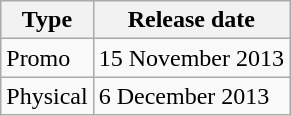<table class="wikitable">
<tr>
<th>Type</th>
<th>Release date</th>
</tr>
<tr>
<td>Promo</td>
<td>15 November 2013</td>
</tr>
<tr>
<td>Physical</td>
<td>6 December 2013</td>
</tr>
</table>
